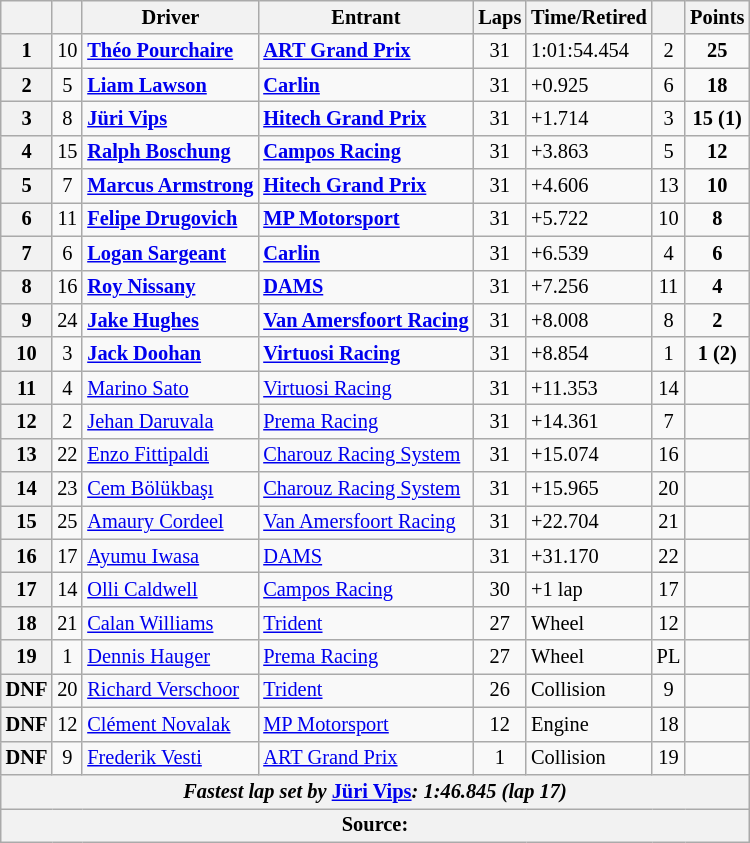<table class="wikitable" style="font-size:85%">
<tr>
<th scope="col"></th>
<th scope="col"></th>
<th scope="col">Driver</th>
<th scope="col">Entrant</th>
<th scope="col">Laps</th>
<th scope="col">Time/Retired</th>
<th scope="col"></th>
<th scope="col">Points</th>
</tr>
<tr>
<th>1</th>
<td align="center">10</td>
<td><strong> <a href='#'>Théo Pourchaire</a></strong></td>
<td><strong><a href='#'>ART Grand Prix</a></strong></td>
<td align="center">31</td>
<td>1:01:54.454</td>
<td align="center">2</td>
<td align="center"><strong>25</strong></td>
</tr>
<tr>
<th>2</th>
<td align="center">5</td>
<td><strong> <a href='#'>Liam Lawson</a></strong></td>
<td><a href='#'><strong>Carlin</strong></a></td>
<td align="center">31</td>
<td>+0.925</td>
<td align="center">6</td>
<td align="center"><strong>18</strong></td>
</tr>
<tr>
<th>3</th>
<td align="center">8</td>
<td><strong> <a href='#'>Jüri Vips</a></strong></td>
<td><strong><a href='#'>Hitech Grand Prix</a></strong></td>
<td align="center">31</td>
<td>+1.714</td>
<td align="center">3</td>
<td align="center"><strong>15 (1)</strong></td>
</tr>
<tr>
<th>4</th>
<td align="center">15</td>
<td><strong> <a href='#'>Ralph Boschung</a></strong></td>
<td><strong><a href='#'>Campos Racing</a></strong></td>
<td align="center">31</td>
<td>+3.863</td>
<td align="center">5</td>
<td align="center"><strong>12</strong></td>
</tr>
<tr>
<th>5</th>
<td align="center">7</td>
<td><strong> <a href='#'>Marcus Armstrong</a></strong></td>
<td><strong><a href='#'>Hitech Grand Prix</a></strong></td>
<td align="center">31</td>
<td>+4.606</td>
<td align="center">13</td>
<td align="center"><strong>10</strong></td>
</tr>
<tr>
<th>6</th>
<td align="center">11</td>
<td><strong> <a href='#'>Felipe Drugovich</a></strong></td>
<td><strong><a href='#'>MP Motorsport</a></strong></td>
<td align="center">31</td>
<td>+5.722</td>
<td align="center">10</td>
<td align="center"><strong>8</strong></td>
</tr>
<tr>
<th>7</th>
<td align="center">6</td>
<td><strong> <a href='#'>Logan Sargeant</a></strong></td>
<td><a href='#'><strong>Carlin</strong></a></td>
<td align="center">31</td>
<td>+6.539</td>
<td align="center">4</td>
<td align="center"><strong>6</strong></td>
</tr>
<tr>
<th>8</th>
<td align="center">16</td>
<td><strong> <a href='#'>Roy Nissany</a></strong></td>
<td><strong><a href='#'>DAMS</a></strong></td>
<td align="center">31</td>
<td>+7.256</td>
<td align="center">11</td>
<td align="center"><strong>4</strong></td>
</tr>
<tr>
<th>9</th>
<td align="center">24</td>
<td><strong> <a href='#'>Jake Hughes</a></strong></td>
<td><strong><a href='#'>Van Amersfoort Racing</a></strong></td>
<td align="center">31</td>
<td>+8.008</td>
<td align="center">8</td>
<td align="center"><strong>2</strong></td>
</tr>
<tr>
<th>10</th>
<td align="center">3</td>
<td><strong> <a href='#'>Jack Doohan</a></strong></td>
<td><strong><a href='#'>Virtuosi Racing</a></strong></td>
<td align="center">31</td>
<td>+8.854</td>
<td align="center">1</td>
<td align="center"><strong>1 (2)</strong></td>
</tr>
<tr>
<th>11</th>
<td align="center">4</td>
<td> <a href='#'>Marino Sato</a></td>
<td><a href='#'>Virtuosi Racing</a></td>
<td align="center">31</td>
<td>+11.353</td>
<td align="center">14</td>
<td></td>
</tr>
<tr>
<th>12</th>
<td align="center">2</td>
<td> <a href='#'>Jehan Daruvala</a></td>
<td><a href='#'>Prema Racing</a></td>
<td align="center">31</td>
<td>+14.361</td>
<td align="center">7</td>
<td align="center"></td>
</tr>
<tr>
<th>13</th>
<td align="center">22</td>
<td> <a href='#'>Enzo Fittipaldi</a></td>
<td><a href='#'>Charouz Racing System</a></td>
<td align="center">31</td>
<td>+15.074</td>
<td align="center">16</td>
<td></td>
</tr>
<tr>
<th>14</th>
<td align="center">23</td>
<td> <a href='#'>Cem Bölükbaşı</a></td>
<td><a href='#'>Charouz Racing System</a></td>
<td align="center">31</td>
<td>+15.965</td>
<td align="center">20</td>
<td align="center"></td>
</tr>
<tr>
<th>15</th>
<td align="center">25</td>
<td> <a href='#'>Amaury Cordeel</a></td>
<td><a href='#'>Van Amersfoort Racing</a></td>
<td align="center">31</td>
<td>+22.704</td>
<td align="center">21</td>
<td></td>
</tr>
<tr>
<th>16</th>
<td align="center">17</td>
<td> <a href='#'>Ayumu Iwasa</a></td>
<td><a href='#'>DAMS</a></td>
<td align="center">31</td>
<td>+31.170</td>
<td align="center">22</td>
<td></td>
</tr>
<tr>
<th>17</th>
<td align="center">14</td>
<td> <a href='#'>Olli Caldwell</a></td>
<td><a href='#'>Campos Racing</a></td>
<td align="center">30</td>
<td>+1 lap</td>
<td align="center">17</td>
<td></td>
</tr>
<tr>
<th>18</th>
<td align="center">21</td>
<td> <a href='#'>Calan Williams</a></td>
<td><a href='#'>Trident</a></td>
<td align="center">27</td>
<td>Wheel</td>
<td align="center">12</td>
<td></td>
</tr>
<tr>
<th>19</th>
<td align="center">1</td>
<td> <a href='#'>Dennis Hauger</a></td>
<td><a href='#'>Prema Racing</a></td>
<td align="center">27</td>
<td>Wheel</td>
<td align="center">PL</td>
<td align="center"></td>
</tr>
<tr>
<th>DNF</th>
<td align="center">20</td>
<td> <a href='#'>Richard Verschoor</a></td>
<td><a href='#'>Trident</a></td>
<td align="center">26</td>
<td>Collision</td>
<td align="center">9</td>
<td align="center"></td>
</tr>
<tr>
<th>DNF</th>
<td align="center">12</td>
<td> <a href='#'>Clément Novalak</a></td>
<td><a href='#'>MP Motorsport</a></td>
<td align="center">12</td>
<td>Engine</td>
<td align="center">18</td>
<td></td>
</tr>
<tr>
<th>DNF</th>
<td align="center">9</td>
<td> <a href='#'>Frederik Vesti</a></td>
<td><a href='#'>ART Grand Prix</a></td>
<td align="center">1</td>
<td>Collision</td>
<td align="center">19</td>
<td align="center"></td>
</tr>
<tr>
<th colspan="8"><em>Fastest lap set by</em> <strong> <a href='#'>Jüri Vips</a><strong><em>: 1:46.845 (lap 17)<em></th>
</tr>
<tr>
<th colspan="8">Source:</th>
</tr>
</table>
